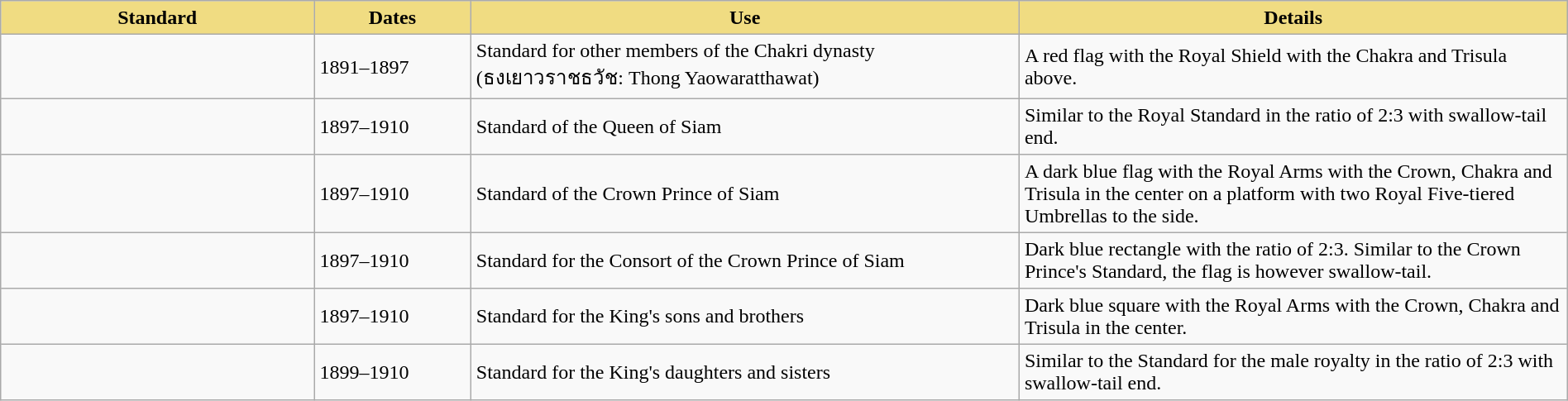<table width = "100%" border = 1 border="1" cellpadding="4" cellspacing="0" style="margin: 0.5em 1em 0.5em 0; background: #f9f9f9; border: 1px #aaa solid; border-collapse: collapse;">
<tr>
<th style="background-color:#F0DC82" width = "20%">Standard</th>
<th style="background-color:#F0DC82" width = "10%">Dates</th>
<th style="background-color:#F0DC82" width = "35%">Use</th>
<th style="background-color:#F0DC82" width = "35%">Details</th>
</tr>
<tr>
<td></td>
<td>1891–1897</td>
<td>Standard for other members of the Chakri dynasty<br> (ธงเยาวราชธวัช: Thong Yaowaratthawat)</td>
<td>A red flag with the Royal Shield with the Chakra and Trisula above.</td>
</tr>
<tr>
<td></td>
<td>1897–1910</td>
<td>Standard of the Queen of Siam</td>
<td>Similar to the Royal Standard in the ratio of 2:3 with swallow-tail end.</td>
</tr>
<tr>
<td></td>
<td>1897–1910</td>
<td>Standard of the Crown Prince of Siam</td>
<td>A dark blue flag with the Royal Arms with the Crown, Chakra and Trisula in the center on a platform with two Royal Five-tiered Umbrellas to the side.</td>
</tr>
<tr>
<td></td>
<td>1897–1910</td>
<td>Standard for the Consort of the Crown Prince of Siam</td>
<td>Dark blue rectangle with the ratio of 2:3. Similar to the Crown Prince's Standard, the flag is however swallow-tail.</td>
</tr>
<tr>
<td></td>
<td>1897–1910</td>
<td>Standard for the King's sons and brothers</td>
<td>Dark blue square with the Royal Arms with the Crown, Chakra and Trisula in the center.</td>
</tr>
<tr>
<td></td>
<td>1899–1910</td>
<td>Standard for the King's daughters and sisters</td>
<td>Similar to the Standard for the male royalty in the ratio of 2:3 with swallow-tail end.</td>
</tr>
</table>
